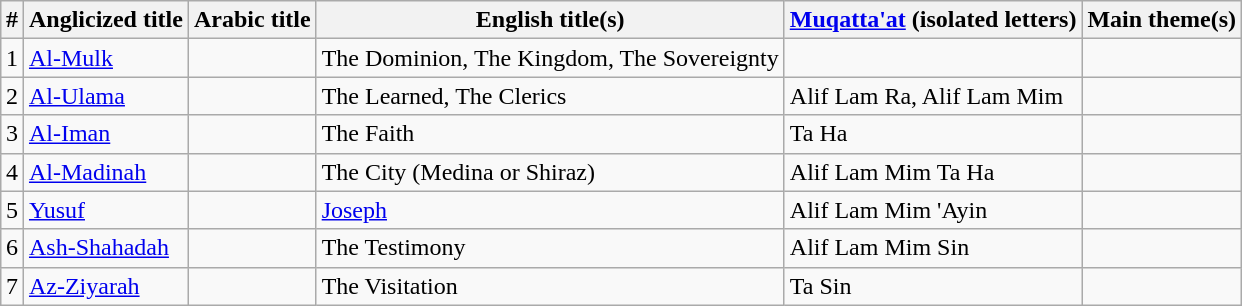<table class="wikitable sortable" style="margin: 1em auto 1em auto;">
<tr>
<th>#</th>
<th>Anglicized title</th>
<th>Arabic title</th>
<th class="unsortable">English title(s)</th>
<th><a href='#'>Muqatta'at</a> (isolated letters)</th>
<th>Main theme(s)</th>
</tr>
<tr>
<td>1</td>
<td><a href='#'>Al-Mulk</a></td>
<td><br></td>
<td>The Dominion, The Kingdom, The Sovereignty</td>
<td></td>
<td></td>
</tr>
<tr>
<td>2</td>
<td><a href='#'>Al-Ulama</a></td>
<td><br></td>
<td>The Learned, The Clerics</td>
<td>Alif Lam Ra, Alif Lam Mim</td>
<td></td>
</tr>
<tr>
<td>3</td>
<td><a href='#'>Al-Iman</a></td>
<td><br></td>
<td>The Faith</td>
<td>Ta Ha</td>
<td></td>
</tr>
<tr>
<td>4</td>
<td><a href='#'>Al-Madinah</a></td>
<td><br></td>
<td>The City (Medina or Shiraz)</td>
<td>Alif Lam Mim Ta Ha</td>
<td></td>
</tr>
<tr>
<td>5</td>
<td><a href='#'>Yusuf</a></td>
<td><br></td>
<td><a href='#'>Joseph</a></td>
<td>Alif Lam Mim 'Ayin</td>
<td></td>
</tr>
<tr>
<td>6</td>
<td><a href='#'>Ash-Shahadah</a></td>
<td><br></td>
<td>The Testimony</td>
<td>Alif Lam Mim Sin</td>
<td></td>
</tr>
<tr>
<td>7</td>
<td><a href='#'>Az-Ziyarah</a></td>
<td><br></td>
<td>The Visitation</td>
<td>Ta Sin</td>
<td></td>
</tr>
</table>
